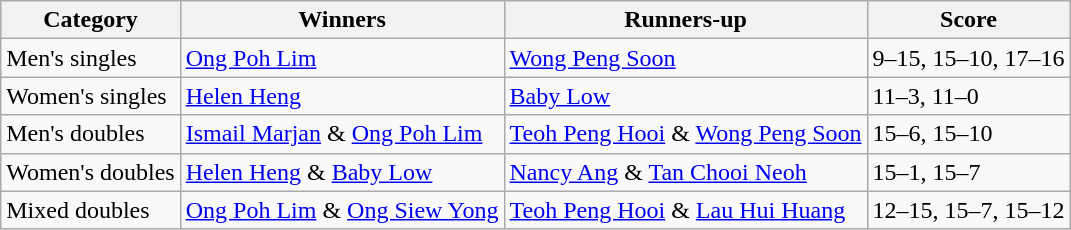<table class="wikitable">
<tr>
<th>Category</th>
<th>Winners</th>
<th>Runners-up</th>
<th>Score</th>
</tr>
<tr>
<td>Men's singles</td>
<td> <a href='#'>Ong Poh Lim</a></td>
<td> <a href='#'>Wong Peng Soon</a></td>
<td>9–15, 15–10, 17–16</td>
</tr>
<tr>
<td>Women's singles</td>
<td> <a href='#'>Helen Heng</a></td>
<td> <a href='#'>Baby Low</a></td>
<td>11–3, 11–0</td>
</tr>
<tr>
<td>Men's doubles</td>
<td> <a href='#'>Ismail Marjan</a> & <a href='#'>Ong Poh Lim</a></td>
<td> <a href='#'>Teoh Peng Hooi</a> & <a href='#'>Wong Peng Soon</a></td>
<td>15–6, 15–10</td>
</tr>
<tr>
<td>Women's doubles</td>
<td> <a href='#'>Helen Heng</a> & <a href='#'>Baby Low</a></td>
<td> <a href='#'>Nancy Ang</a> & <a href='#'>Tan Chooi Neoh</a></td>
<td>15–1, 15–7</td>
</tr>
<tr>
<td>Mixed doubles</td>
<td> <a href='#'>Ong Poh Lim</a> & <a href='#'>Ong Siew Yong</a></td>
<td> <a href='#'>Teoh Peng Hooi</a> & <a href='#'>Lau Hui Huang</a></td>
<td>12–15, 15–7, 15–12</td>
</tr>
</table>
